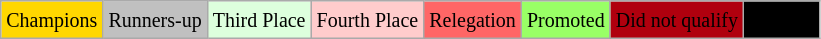<table class="wikitable">
<tr>
<td bgcolor=gold><small>Champions</small></td>
<td bgcolor=silver><small>Runners-up</small></td>
<td bgcolor="#DDFFDD"><small>Third Place</small></td>
<td bgcolor="#FFCCCC"><small>Fourth Place</small></td>
<td bgcolor="#FF6666"><small>Relegation</small></td>
<td bgcolor="#99FF66"><small>Promoted</small></td>
<td bgcolor="#Bronze"><small>Did not qualify</small></td>
<td bgcolor="#000000"><small><span>not held</span></small></td>
</tr>
</table>
